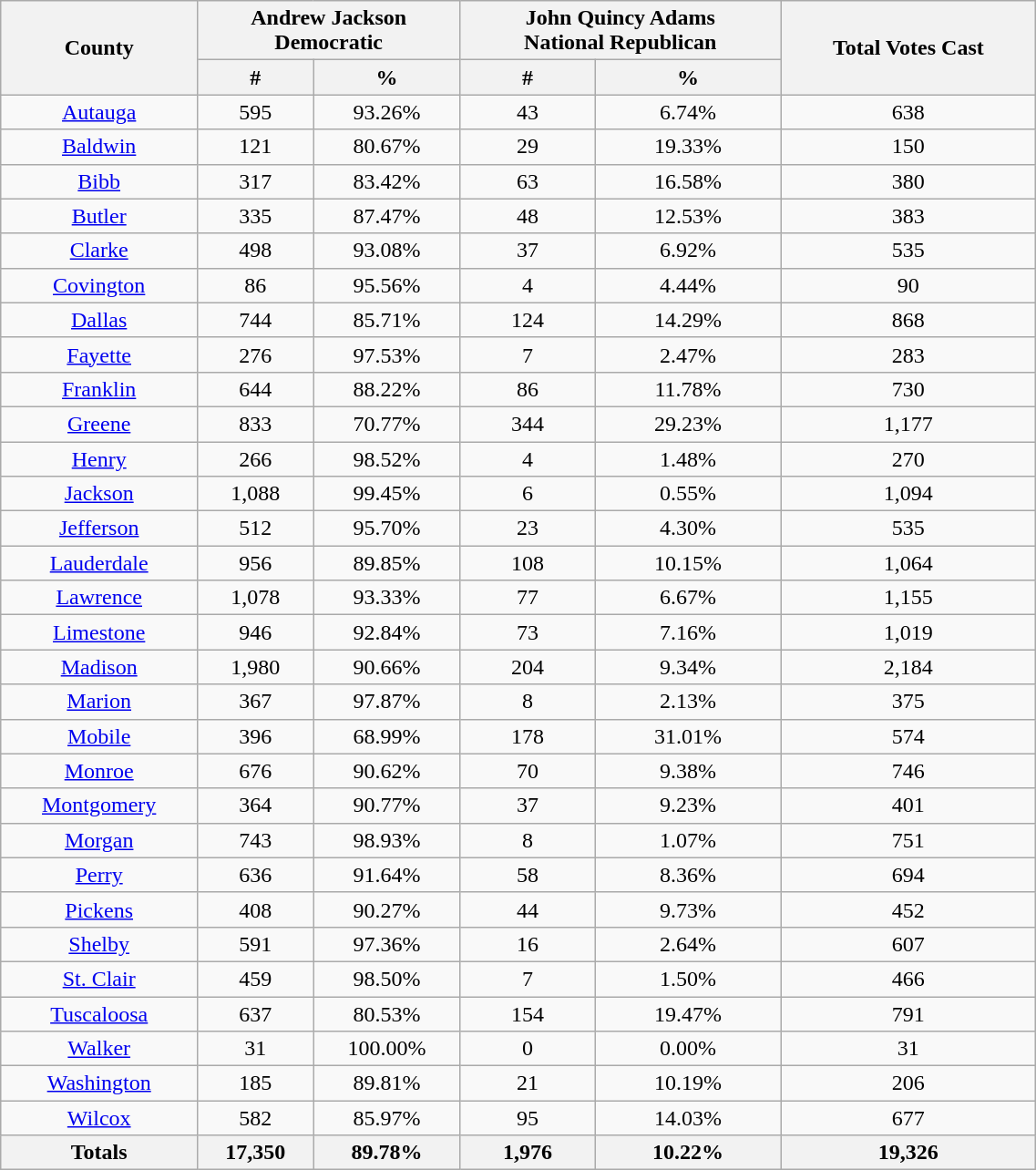<table class="wikitable sortable" width="60%">
<tr>
<th rowspan="2">County</th>
<th colspan="2">Andrew Jackson<br>Democratic</th>
<th colspan="2">John Quincy Adams<br>National Republican</th>
<th rowspan="2">Total Votes Cast</th>
</tr>
<tr>
<th data-sort-type="number" style="text-align:center;">#</th>
<th data-sort-type="number" style="text-align:center;">%</th>
<th data-sort-type="number" style="text-align:center;">#</th>
<th data-sort-type="number" style="text-align:center;">%</th>
</tr>
<tr style="text-align:center;">
<td><a href='#'>Autauga</a></td>
<td>595</td>
<td>93.26%</td>
<td>43</td>
<td>6.74%</td>
<td>638</td>
</tr>
<tr style="text-align:center;">
<td><a href='#'>Baldwin</a></td>
<td>121</td>
<td>80.67%</td>
<td>29</td>
<td>19.33%</td>
<td>150</td>
</tr>
<tr style="text-align:center;">
<td><a href='#'>Bibb</a></td>
<td>317</td>
<td>83.42%</td>
<td>63</td>
<td>16.58%</td>
<td>380</td>
</tr>
<tr style="text-align:center;">
<td><a href='#'>Butler</a></td>
<td>335</td>
<td>87.47%</td>
<td>48</td>
<td>12.53%</td>
<td>383</td>
</tr>
<tr style="text-align:center;">
<td><a href='#'>Clarke</a></td>
<td>498</td>
<td>93.08%</td>
<td>37</td>
<td>6.92%</td>
<td>535</td>
</tr>
<tr style="text-align:center;">
<td><a href='#'>Covington</a></td>
<td>86</td>
<td>95.56%</td>
<td>4</td>
<td>4.44%</td>
<td>90</td>
</tr>
<tr style="text-align:center;">
<td><a href='#'>Dallas</a></td>
<td>744</td>
<td>85.71%</td>
<td>124</td>
<td>14.29%</td>
<td>868</td>
</tr>
<tr style="text-align:center;">
<td><a href='#'>Fayette</a></td>
<td>276</td>
<td>97.53%</td>
<td>7</td>
<td>2.47%</td>
<td>283</td>
</tr>
<tr style="text-align:center;">
<td><a href='#'>Franklin</a></td>
<td>644</td>
<td>88.22%</td>
<td>86</td>
<td>11.78%</td>
<td>730</td>
</tr>
<tr style="text-align:center;">
<td><a href='#'>Greene</a></td>
<td>833</td>
<td>70.77%</td>
<td>344</td>
<td>29.23%</td>
<td>1,177</td>
</tr>
<tr style="text-align:center;">
<td><a href='#'>Henry</a></td>
<td>266</td>
<td>98.52%</td>
<td>4</td>
<td>1.48%</td>
<td>270</td>
</tr>
<tr style="text-align:center;">
<td><a href='#'>Jackson</a></td>
<td>1,088</td>
<td>99.45%</td>
<td>6</td>
<td>0.55%</td>
<td>1,094</td>
</tr>
<tr style="text-align:center;">
<td><a href='#'>Jefferson</a></td>
<td>512</td>
<td>95.70%</td>
<td>23</td>
<td>4.30%</td>
<td>535</td>
</tr>
<tr style="text-align:center;">
<td><a href='#'>Lauderdale</a></td>
<td>956</td>
<td>89.85%</td>
<td>108</td>
<td>10.15%</td>
<td>1,064</td>
</tr>
<tr style="text-align:center;">
<td><a href='#'>Lawrence</a></td>
<td>1,078</td>
<td>93.33%</td>
<td>77</td>
<td>6.67%</td>
<td>1,155</td>
</tr>
<tr style="text-align:center;">
<td><a href='#'>Limestone</a></td>
<td>946</td>
<td>92.84%</td>
<td>73</td>
<td>7.16%</td>
<td>1,019</td>
</tr>
<tr style="text-align:center;">
<td><a href='#'>Madison</a></td>
<td>1,980</td>
<td>90.66%</td>
<td>204</td>
<td>9.34%</td>
<td>2,184</td>
</tr>
<tr style="text-align:center;">
<td><a href='#'>Marion</a></td>
<td>367</td>
<td>97.87%</td>
<td>8</td>
<td>2.13%</td>
<td>375</td>
</tr>
<tr style="text-align:center;">
<td><a href='#'>Mobile</a></td>
<td>396</td>
<td>68.99%</td>
<td>178</td>
<td>31.01%</td>
<td>574</td>
</tr>
<tr style="text-align:center;">
<td><a href='#'>Monroe</a></td>
<td>676</td>
<td>90.62%</td>
<td>70</td>
<td>9.38%</td>
<td>746</td>
</tr>
<tr style="text-align:center;">
<td><a href='#'>Montgomery</a></td>
<td>364</td>
<td>90.77%</td>
<td>37</td>
<td>9.23%</td>
<td>401</td>
</tr>
<tr style="text-align:center;">
<td><a href='#'>Morgan</a></td>
<td>743</td>
<td>98.93%</td>
<td>8</td>
<td>1.07%</td>
<td>751</td>
</tr>
<tr style="text-align:center;">
<td><a href='#'>Perry</a></td>
<td>636</td>
<td>91.64%</td>
<td>58</td>
<td>8.36%</td>
<td>694</td>
</tr>
<tr style="text-align:center;">
<td><a href='#'>Pickens</a></td>
<td>408</td>
<td>90.27%</td>
<td>44</td>
<td>9.73%</td>
<td>452</td>
</tr>
<tr style="text-align:center;">
<td><a href='#'>Shelby</a></td>
<td>591</td>
<td>97.36%</td>
<td>16</td>
<td>2.64%</td>
<td>607</td>
</tr>
<tr style="text-align:center;">
<td><a href='#'>St. Clair</a></td>
<td>459</td>
<td>98.50%</td>
<td>7</td>
<td>1.50%</td>
<td>466</td>
</tr>
<tr style="text-align:center;">
<td><a href='#'>Tuscaloosa</a></td>
<td>637</td>
<td>80.53%</td>
<td>154</td>
<td>19.47%</td>
<td>791</td>
</tr>
<tr style="text-align:center;">
<td><a href='#'>Walker</a></td>
<td>31</td>
<td>100.00%</td>
<td>0</td>
<td>0.00%</td>
<td>31</td>
</tr>
<tr style="text-align:center;">
<td><a href='#'>Washington</a></td>
<td>185</td>
<td>89.81%</td>
<td>21</td>
<td>10.19%</td>
<td>206</td>
</tr>
<tr style="text-align:center;">
<td><a href='#'>Wilcox</a></td>
<td>582</td>
<td>85.97%</td>
<td>95</td>
<td>14.03%</td>
<td>677</td>
</tr>
<tr>
<th>Totals</th>
<th>17,350</th>
<th>89.78%</th>
<th>1,976</th>
<th>10.22%</th>
<th>19,326</th>
</tr>
</table>
